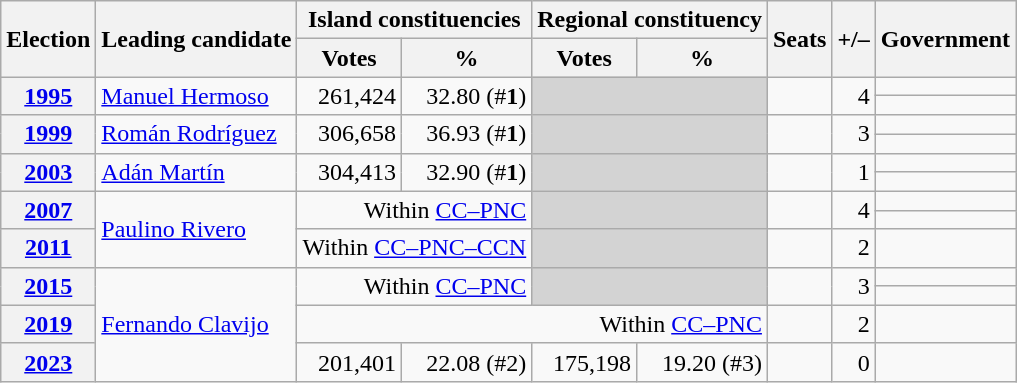<table class=wikitable style="text-align: right;">
<tr>
<th rowspan="2">Election</th>
<th rowspan="2">Leading candidate</th>
<th colspan="2">Island constituencies</th>
<th colspan="2">Regional constituency</th>
<th rowspan="2">Seats</th>
<th rowspan="2">+/–</th>
<th rowspan="2">Government</th>
</tr>
<tr>
<th>Votes</th>
<th>%</th>
<th>Votes</th>
<th>%</th>
</tr>
<tr>
<th rowspan="2"><a href='#'>1995</a></th>
<td rowspan="2" align="left"><a href='#'>Manuel Hermoso</a></td>
<td rowspan="2">261,424</td>
<td rowspan="2">32.80 (#<strong>1</strong>)</td>
<td rowspan="2" bgcolor="lightgrey" colspan="2"></td>
<td rowspan="2"></td>
<td rowspan="2">4</td>
<td></td>
</tr>
<tr>
<td></td>
</tr>
<tr>
<th rowspan="2"><a href='#'>1999</a></th>
<td rowspan="2" align="left"><a href='#'>Román Rodríguez</a></td>
<td rowspan="2">306,658</td>
<td rowspan="2">36.93 (#<strong>1</strong>)</td>
<td rowspan="2" bgcolor="lightgrey" colspan="2"></td>
<td rowspan="2"></td>
<td rowspan="2">3</td>
<td></td>
</tr>
<tr>
<td></td>
</tr>
<tr>
<th rowspan="2"><a href='#'>2003</a></th>
<td rowspan="2" align="left"><a href='#'>Adán Martín</a></td>
<td rowspan="2">304,413</td>
<td rowspan="2">32.90 (#<strong>1</strong>)</td>
<td rowspan="2" bgcolor="lightgrey" colspan="2"></td>
<td rowspan="2"></td>
<td rowspan="2">1</td>
<td></td>
</tr>
<tr>
<td></td>
</tr>
<tr>
<th rowspan="2"><a href='#'>2007</a></th>
<td rowspan="3" align="left"><a href='#'>Paulino Rivero</a></td>
<td rowspan="2" colspan="2">Within <a href='#'>CC–PNC</a></td>
<td rowspan="2" bgcolor="lightgrey" colspan="2"></td>
<td rowspan="2"></td>
<td rowspan="2">4</td>
<td></td>
</tr>
<tr>
<td></td>
</tr>
<tr>
<th><a href='#'>2011</a></th>
<td colspan="2">Within <a href='#'>CC–PNC–CCN</a></td>
<td bgcolor="lightgrey" colspan="2"></td>
<td></td>
<td>2</td>
<td></td>
</tr>
<tr>
<th rowspan="2"><a href='#'>2015</a></th>
<td rowspan="4" align="left"><a href='#'>Fernando Clavijo</a></td>
<td rowspan="2" colspan="2">Within <a href='#'>CC–PNC</a></td>
<td rowspan="2" bgcolor="lightgrey" colspan="2"></td>
<td rowspan="2"></td>
<td rowspan="2">3</td>
<td></td>
</tr>
<tr>
<td></td>
</tr>
<tr>
<th><a href='#'>2019</a></th>
<td colspan="4">Within <a href='#'>CC–PNC</a></td>
<td></td>
<td>2</td>
<td></td>
</tr>
<tr>
<th><a href='#'>2023</a></th>
<td>201,401</td>
<td>22.08	(#2)</td>
<td>175,198</td>
<td>19.20 (#3)</td>
<td></td>
<td>0</td>
<td></td>
</tr>
</table>
